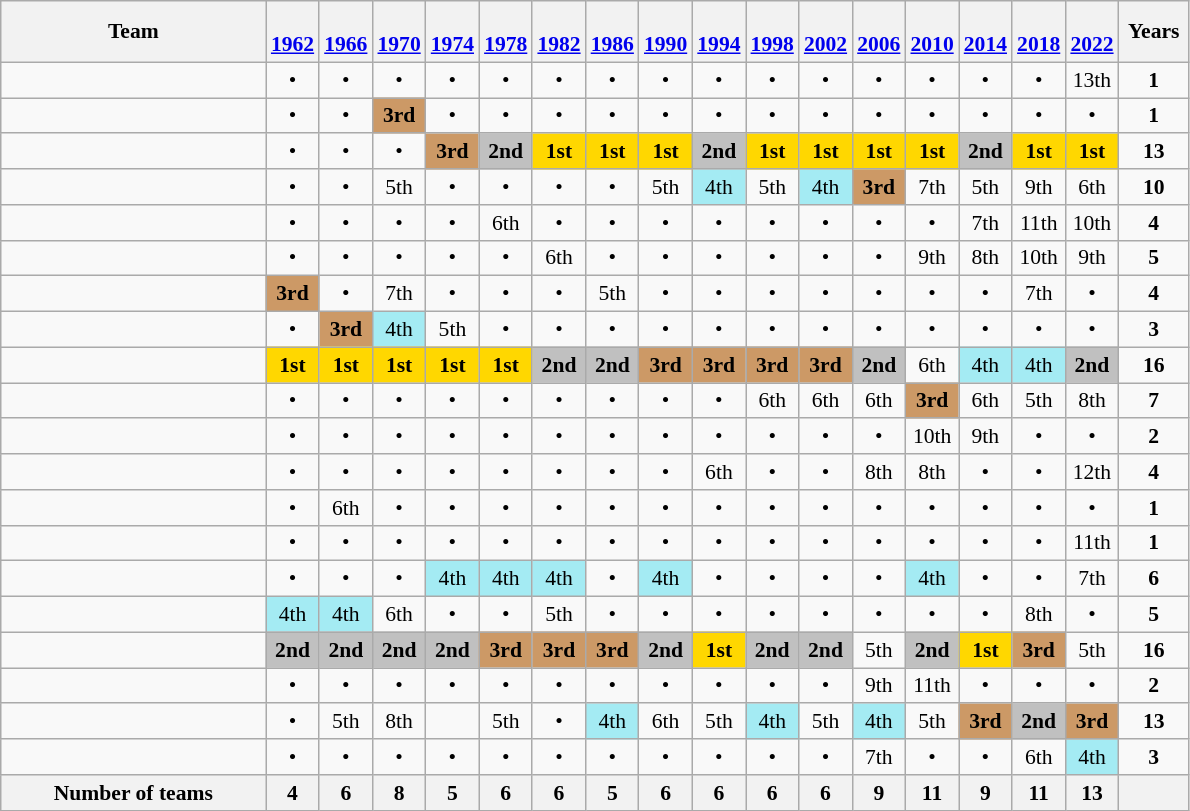<table class="wikitable" style="text-align:center; font-size:90%">
<tr>
<th width=170>Team</th>
<th width=25><br><a href='#'>1962</a></th>
<th width=25><br><a href='#'>1966</a></th>
<th width=25><br><a href='#'>1970</a></th>
<th width=25><br><a href='#'>1974</a></th>
<th width=25><br><a href='#'>1978</a></th>
<th width=25><br><a href='#'>1982</a></th>
<th width=25><br><a href='#'>1986</a></th>
<th width=25><br><a href='#'>1990</a></th>
<th width=25><br><a href='#'>1994</a></th>
<th width=25><br><a href='#'>1998</a></th>
<th width=25><br><a href='#'>2002</a></th>
<th width=25><br><a href='#'>2006</a></th>
<th width=25><br><a href='#'>2010</a></th>
<th width=25><br><a href='#'>2014</a></th>
<th width=25><br><a href='#'>2018</a></th>
<th width=25><br><a href='#'>2022</a></th>
<th width=40>Years</th>
</tr>
<tr>
<td align=left></td>
<td>•</td>
<td>•</td>
<td>•</td>
<td>•</td>
<td>•</td>
<td>•</td>
<td>•</td>
<td>•</td>
<td>•</td>
<td>•</td>
<td>•</td>
<td>•</td>
<td>•</td>
<td>•</td>
<td>•</td>
<td>13th</td>
<td><strong>1</strong></td>
</tr>
<tr>
<td align=left></td>
<td>•</td>
<td>•</td>
<td bgcolor=cc9966><strong>3rd</strong></td>
<td>•</td>
<td>•</td>
<td>•</td>
<td>•</td>
<td>•</td>
<td>•</td>
<td>•</td>
<td>•</td>
<td>•</td>
<td>•</td>
<td>•</td>
<td>•</td>
<td>•</td>
<td><strong>1</strong></td>
</tr>
<tr>
<td align=left></td>
<td>•</td>
<td>•</td>
<td>•</td>
<td bgcolor=cc9966><strong>3rd</strong></td>
<td bgcolor=silver><strong>2nd</strong></td>
<td bgcolor=gold><strong>1st</strong></td>
<td bgcolor=gold><strong>1st</strong></td>
<td bgcolor=gold><strong>1st</strong></td>
<td bgcolor=silver><strong>2nd</strong></td>
<td bgcolor=gold><strong>1st</strong></td>
<td bgcolor=gold><strong>1st</strong></td>
<td bgcolor=gold><strong>1st</strong></td>
<td bgcolor=gold><strong>1st</strong></td>
<td bgcolor=silver><strong>2nd</strong></td>
<td bgcolor=gold><strong>1st</strong></td>
<td bgcolor=gold><strong>1st</strong></td>
<td><strong>13</strong></td>
</tr>
<tr>
<td align=left></td>
<td>•</td>
<td>•</td>
<td>5th</td>
<td>•</td>
<td>•</td>
<td>•</td>
<td>•</td>
<td>5th</td>
<td bgcolor=A4EBF3>4th</td>
<td>5th</td>
<td bgcolor=A4EBF3>4th</td>
<td bgcolor=cc9966><strong>3rd</strong></td>
<td>7th</td>
<td>5th</td>
<td>9th</td>
<td>6th</td>
<td><strong>10</strong></td>
</tr>
<tr>
<td align=left></td>
<td>•</td>
<td>•</td>
<td>•</td>
<td>•</td>
<td>6th</td>
<td>•</td>
<td>•</td>
<td>•</td>
<td>•</td>
<td>•</td>
<td>•</td>
<td>•</td>
<td>•</td>
<td>7th</td>
<td>11th</td>
<td>10th</td>
<td><strong>4</strong></td>
</tr>
<tr>
<td align=left></td>
<td>•</td>
<td>•</td>
<td>•</td>
<td>•</td>
<td>•</td>
<td>6th</td>
<td>•</td>
<td>•</td>
<td>•</td>
<td>•</td>
<td>•</td>
<td>•</td>
<td>9th</td>
<td>8th</td>
<td>10th</td>
<td>9th</td>
<td><strong>5</strong></td>
</tr>
<tr>
<td align=left></td>
<td bgcolor=cc9966><strong>3rd</strong></td>
<td>•</td>
<td>7th</td>
<td>•</td>
<td>•</td>
<td>•</td>
<td>5th</td>
<td>•</td>
<td>•</td>
<td>•</td>
<td>•</td>
<td>•</td>
<td>•</td>
<td>•</td>
<td>7th</td>
<td>•</td>
<td><strong>4</strong></td>
</tr>
<tr>
<td align=left></td>
<td>•</td>
<td bgcolor=cc9966><strong>3rd</strong></td>
<td bgcolor=A4EBF3>4th</td>
<td>5th</td>
<td>•</td>
<td>•</td>
<td>•</td>
<td>•</td>
<td>•</td>
<td>•</td>
<td>•</td>
<td>•</td>
<td>•</td>
<td>•</td>
<td>•</td>
<td>•</td>
<td><strong>3</strong></td>
</tr>
<tr>
<td align=left></td>
<td bgcolor=gold><strong>1st</strong></td>
<td bgcolor=gold><strong>1st</strong></td>
<td bgcolor=gold><strong>1st</strong></td>
<td bgcolor=gold><strong>1st</strong></td>
<td bgcolor=gold><strong>1st</strong></td>
<td bgcolor=silver><strong>2nd</strong></td>
<td bgcolor=silver><strong>2nd</strong></td>
<td bgcolor=cc9966><strong>3rd</strong></td>
<td bgcolor=cc9966><strong>3rd</strong></td>
<td bgcolor=cc9966><strong>3rd</strong></td>
<td bgcolor=cc9966><strong>3rd</strong></td>
<td bgcolor=silver><strong>2nd</strong></td>
<td>6th</td>
<td bgcolor=A4EBF3>4th</td>
<td bgcolor=A4EBF3>4th</td>
<td bgcolor=silver><strong>2nd</strong></td>
<td><strong>16</strong></td>
</tr>
<tr>
<td align=left></td>
<td>•</td>
<td>•</td>
<td>•</td>
<td>•</td>
<td>•</td>
<td>•</td>
<td>•</td>
<td>•</td>
<td>•</td>
<td>6th</td>
<td>6th</td>
<td>6th</td>
<td bgcolor=cc9966><strong>3rd</strong></td>
<td>6th</td>
<td>5th</td>
<td>8th</td>
<td><strong>7</strong></td>
</tr>
<tr>
<td align=left></td>
<td>•</td>
<td>•</td>
<td>•</td>
<td>•</td>
<td>•</td>
<td>•</td>
<td>•</td>
<td>•</td>
<td>•</td>
<td>•</td>
<td>•</td>
<td>•</td>
<td>10th</td>
<td>9th</td>
<td>•</td>
<td>•</td>
<td><strong>2</strong></td>
</tr>
<tr>
<td align=left></td>
<td>•</td>
<td>•</td>
<td>•</td>
<td>•</td>
<td>•</td>
<td>•</td>
<td>•</td>
<td>•</td>
<td>6th</td>
<td>•</td>
<td>•</td>
<td>8th</td>
<td>8th</td>
<td>•</td>
<td>•</td>
<td>12th</td>
<td><strong>4</strong></td>
</tr>
<tr>
<td align=left></td>
<td>•</td>
<td>6th</td>
<td>•</td>
<td>•</td>
<td>•</td>
<td>•</td>
<td>•</td>
<td>•</td>
<td>•</td>
<td>•</td>
<td>•</td>
<td>•</td>
<td>•</td>
<td>•</td>
<td>•</td>
<td>•</td>
<td><strong>1</strong></td>
</tr>
<tr>
<td align=left></td>
<td>•</td>
<td>•</td>
<td>•</td>
<td>•</td>
<td>•</td>
<td>•</td>
<td>•</td>
<td>•</td>
<td>•</td>
<td>•</td>
<td>•</td>
<td>•</td>
<td>•</td>
<td>•</td>
<td>•</td>
<td>11th</td>
<td><strong>1</strong></td>
</tr>
<tr>
<td align=left></td>
<td>•</td>
<td>•</td>
<td>•</td>
<td bgcolor=A4EBF3>4th</td>
<td bgcolor=A4EBF3>4th</td>
<td bgcolor=A4EBF3>4th</td>
<td>•</td>
<td bgcolor=A4EBF3>4th</td>
<td>•</td>
<td>•</td>
<td>•</td>
<td>•</td>
<td bgcolor=A4EBF3>4th</td>
<td>•</td>
<td>•</td>
<td>7th</td>
<td><strong>6</strong></td>
</tr>
<tr>
<td align=left></td>
<td bgcolor=A4EBF3>4th</td>
<td bgcolor=A4EBF3>4th</td>
<td>6th</td>
<td>•</td>
<td>•</td>
<td>5th</td>
<td>•</td>
<td>•</td>
<td>•</td>
<td>•</td>
<td>•</td>
<td>•</td>
<td>•</td>
<td>•</td>
<td>8th</td>
<td>•</td>
<td><strong>5</strong></td>
</tr>
<tr>
<td align=left></td>
<td bgcolor=silver><strong>2nd</strong></td>
<td bgcolor=silver><strong>2nd</strong></td>
<td bgcolor=silver><strong>2nd</strong></td>
<td bgcolor=silver><strong>2nd</strong></td>
<td bgcolor=cc9966><strong>3rd</strong></td>
<td bgcolor=cc9966><strong>3rd</strong></td>
<td bgcolor=cc9966><strong>3rd</strong></td>
<td bgcolor=silver><strong>2nd</strong></td>
<td bgcolor=gold><strong>1st</strong></td>
<td bgcolor=silver><strong>2nd</strong></td>
<td bgcolor=silver><strong>2nd</strong></td>
<td>5th</td>
<td bgcolor=silver><strong>2nd</strong></td>
<td bgcolor=gold><strong>1st</strong></td>
<td bgcolor=cc9966><strong>3rd</strong></td>
<td>5th</td>
<td><strong>16</strong></td>
</tr>
<tr>
<td align=left></td>
<td>•</td>
<td>•</td>
<td>•</td>
<td>•</td>
<td>•</td>
<td>•</td>
<td>•</td>
<td>•</td>
<td>•</td>
<td>•</td>
<td>•</td>
<td>9th</td>
<td>11th</td>
<td>•</td>
<td>•</td>
<td>•</td>
<td><strong>2</strong></td>
</tr>
<tr>
<td align=left></td>
<td>•</td>
<td>5th</td>
<td>8th</td>
<td></td>
<td>5th</td>
<td>•</td>
<td bgcolor=A4EBF3>4th</td>
<td>6th</td>
<td>5th</td>
<td bgcolor=A4EBF3>4th</td>
<td>5th</td>
<td bgcolor=A4EBF3>4th</td>
<td>5th</td>
<td bgcolor=cc9966><strong>3rd</strong></td>
<td bgcolor=silver><strong>2nd</strong></td>
<td bgcolor=cc9966><strong>3rd</strong></td>
<td><strong>13</strong></td>
</tr>
<tr>
<td align=left></td>
<td>•</td>
<td>•</td>
<td>•</td>
<td>•</td>
<td>•</td>
<td>•</td>
<td>•</td>
<td>•</td>
<td>•</td>
<td>•</td>
<td>•</td>
<td>7th</td>
<td>•</td>
<td>•</td>
<td>6th</td>
<td bgcolor=A4EBF3>4th</td>
<td><strong>3</strong></td>
</tr>
<tr>
<th>Number of teams</th>
<th>4</th>
<th>6</th>
<th>8</th>
<th>5</th>
<th>6</th>
<th>6</th>
<th>5</th>
<th>6</th>
<th>6</th>
<th>6</th>
<th>6</th>
<th>9</th>
<th>11</th>
<th>9</th>
<th>11</th>
<th>13</th>
<th></th>
</tr>
</table>
